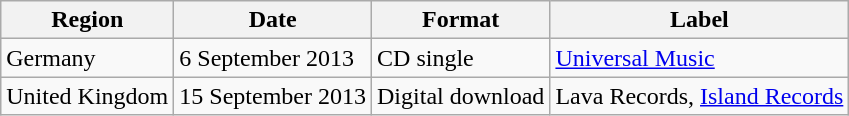<table class="wikitable plainrowheaders">
<tr>
<th scope="col">Region</th>
<th scope="col">Date</th>
<th scope="col">Format</th>
<th scope="col">Label</th>
</tr>
<tr>
<td>Germany</td>
<td>6 September 2013</td>
<td>CD single</td>
<td><a href='#'>Universal Music</a></td>
</tr>
<tr>
<td>United Kingdom</td>
<td>15 September 2013</td>
<td>Digital download</td>
<td>Lava Records, <a href='#'>Island Records</a></td>
</tr>
</table>
